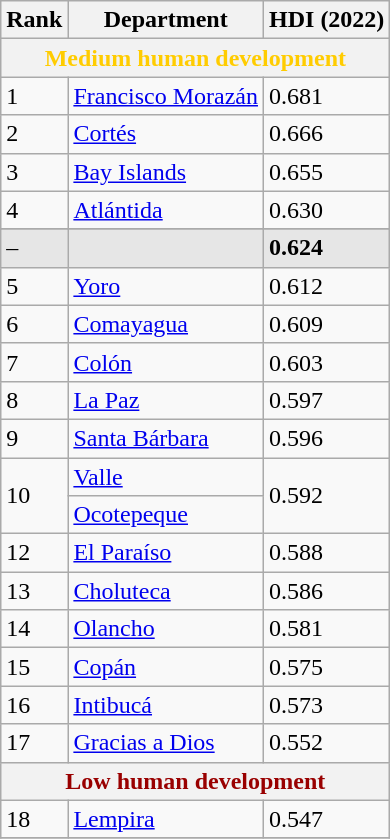<table class="wikitable sortable">
<tr>
<th class="sort">Rank</th>
<th class="sort">Department</th>
<th class="sort">HDI (2022)</th>
</tr>
<tr>
<th colspan="3" style="color:#fc0;">Medium human development</th>
</tr>
<tr>
<td>1</td>
<td style="text-align:left"><a href='#'>Francisco Morazán</a></td>
<td>0.681</td>
</tr>
<tr>
<td>2</td>
<td style="text-align:left"><a href='#'>Cortés</a></td>
<td>0.666</td>
</tr>
<tr>
<td>3</td>
<td style="text-align:left"><a href='#'>Bay Islands</a></td>
<td>0.655</td>
</tr>
<tr>
<td>4</td>
<td style="text-align:left"><a href='#'>Atlántida</a></td>
<td>0.630</td>
</tr>
<tr>
</tr>
<tr style="background:#e6e6e6">
<td>–</td>
<td style="text-align:left"><strong></strong></td>
<td><strong>0.624</strong></td>
</tr>
<tr>
<td>5</td>
<td style="text-align:left"><a href='#'>Yoro</a></td>
<td>0.612</td>
</tr>
<tr>
<td>6</td>
<td style="text-align:left"><a href='#'>Comayagua</a></td>
<td>0.609</td>
</tr>
<tr>
<td>7</td>
<td style="text-align:left"><a href='#'>Colón</a></td>
<td>0.603</td>
</tr>
<tr>
<td>8</td>
<td style="text-align:left"><a href='#'>La Paz</a></td>
<td>0.597</td>
</tr>
<tr>
<td>9</td>
<td style="text-align:left"><a href='#'>Santa Bárbara</a></td>
<td>0.596</td>
</tr>
<tr>
<td rowspan="2">10</td>
<td style="text-align:left"><a href='#'>Valle</a></td>
<td rowspan="2">0.592</td>
</tr>
<tr>
<td style="text-align:left"><a href='#'>Ocotepeque</a></td>
</tr>
<tr>
<td>12</td>
<td style="text-align:left"><a href='#'>El Paraíso</a></td>
<td>0.588</td>
</tr>
<tr>
<td>13</td>
<td style="text-align:left"><a href='#'>Choluteca</a></td>
<td>0.586</td>
</tr>
<tr>
<td>14</td>
<td style="text-align:left"><a href='#'>Olancho</a></td>
<td>0.581</td>
</tr>
<tr>
<td>15</td>
<td style="text-align:left"><a href='#'>Copán</a></td>
<td>0.575</td>
</tr>
<tr>
<td>16</td>
<td style="text-align:left"><a href='#'>Intibucá</a></td>
<td>0.573</td>
</tr>
<tr>
<td>17</td>
<td style="text-align:left"><a href='#'>Gracias a Dios</a></td>
<td>0.552</td>
</tr>
<tr>
<th colspan="3" style="color:#900;">Low human development</th>
</tr>
<tr>
<td>18</td>
<td style="text-align:left"><a href='#'>Lempira</a></td>
<td>0.547</td>
</tr>
<tr>
</tr>
</table>
